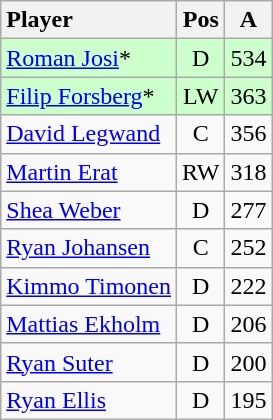<table class="wikitable" style="text-align:center">
<tr>
<th style="text-align:left;">Player</th>
<th>Pos</th>
<th>A</th>
</tr>
<tr style="background:#cfc;">
<td style="text-align:left;"><a href='#'>Roman Josi</a>*</td>
<td>D</td>
<td>534</td>
</tr>
<tr style="background:#cfc;">
<td style="text-align:left;"><a href='#'>Filip Forsberg</a>*</td>
<td>LW</td>
<td>363</td>
</tr>
<tr>
<td style="text-align:left;"><a href='#'>David Legwand</a></td>
<td>C</td>
<td>356</td>
</tr>
<tr>
<td style="text-align:left;"><a href='#'>Martin Erat</a></td>
<td>RW</td>
<td>318</td>
</tr>
<tr>
<td style="text-align:left;"><a href='#'>Shea Weber</a></td>
<td>D</td>
<td>277</td>
</tr>
<tr>
<td style="text-align:left;"><a href='#'>Ryan Johansen</a></td>
<td>C</td>
<td>252</td>
</tr>
<tr>
<td style="text-align:left;"><a href='#'>Kimmo Timonen</a></td>
<td>D</td>
<td>222</td>
</tr>
<tr>
<td style="text-align:left;"><a href='#'>Mattias Ekholm</a></td>
<td>D</td>
<td>206</td>
</tr>
<tr>
<td style="text-align:left;"><a href='#'>Ryan Suter</a></td>
<td>D</td>
<td>200</td>
</tr>
<tr>
<td style="text-align:left;"><a href='#'>Ryan Ellis</a></td>
<td>D</td>
<td>195</td>
</tr>
</table>
